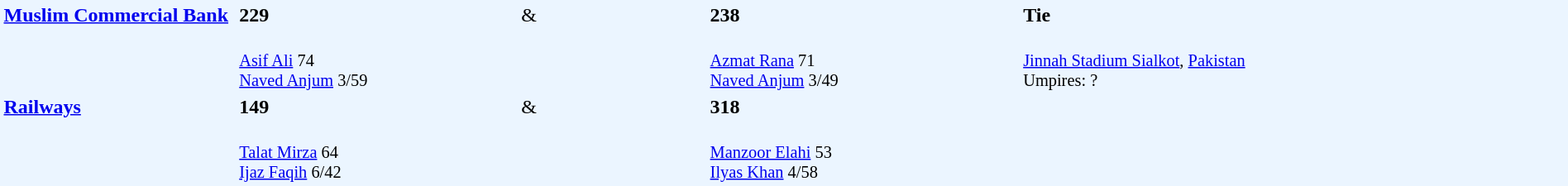<table width="100%" style="background: #EBF5FF">
<tr>
<td width="15%" valign="top" rowspan="2"><strong><a href='#'>Muslim Commercial Bank</a></strong></td>
<td width="18%"><strong>229</strong></td>
<td width="12%">&</td>
<td width="20%"><strong>238</strong></td>
<td width="35%"><strong>Tie</strong></td>
</tr>
<tr>
<td style="font-size: 85%;" valign="top"><br><a href='#'>Asif Ali</a> 74<br>
<a href='#'>Naved Anjum</a> 3/59</td>
<td></td>
<td style="font-size: 85%;"><br><a href='#'>Azmat Rana</a> 71<br>
<a href='#'>Naved Anjum</a> 3/49</td>
<td valign="top" style="font-size: 85%;" rowspan="3"><br><a href='#'>Jinnah Stadium Sialkot</a>, <a href='#'>Pakistan</a><br>
Umpires: ?</td>
</tr>
<tr>
<td valign="top" rowspan="2"><strong><a href='#'>Railways</a></strong></td>
<td><strong>149</strong></td>
<td>&</td>
<td><strong>318</strong></td>
</tr>
<tr>
<td style="font-size: 85%;"><br><a href='#'>Talat Mirza</a> 64<br>
<a href='#'>Ijaz Faqih</a> 6/42</td>
<td></td>
<td valign="top" style="font-size: 85%;"><br><a href='#'>Manzoor Elahi</a> 53<br>
<a href='#'>Ilyas Khan</a> 4/58</td>
</tr>
</table>
